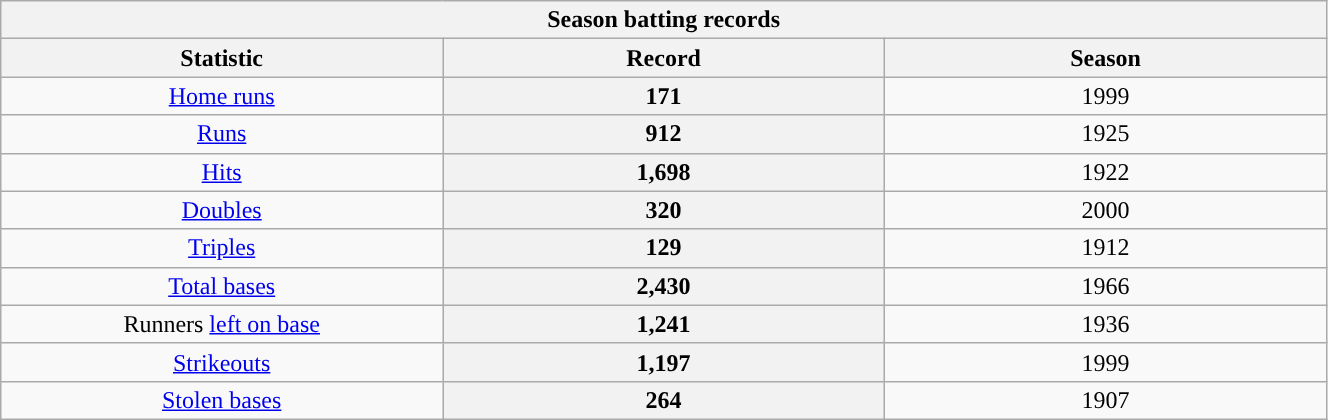<table class="wikitable sortable" style="text-align:center" width="70%">
<tr>
<th colspan=5>Season batting records</th>
</tr>
<tr>
<th scope="col" width=20%>Statistic</th>
<th scope="col" class="unsortable" width=20%>Record</th>
<th scope="col" width=20%>Season</th>
</tr>
<tr>
<td><a href='#'>Home runs</a></td>
<th scope="row">171</th>
<td>1999</td>
</tr>
<tr>
<td><a href='#'>Runs</a></td>
<th scope="row">912</th>
<td>1925</td>
</tr>
<tr>
<td><a href='#'>Hits</a></td>
<th scope="row">1,698</th>
<td>1922</td>
</tr>
<tr>
<td><a href='#'>Doubles</a></td>
<th scope="row">320</th>
<td>2000</td>
</tr>
<tr>
<td><a href='#'>Triples</a></td>
<th scope="row">129</th>
<td>1912</td>
</tr>
<tr>
<td><a href='#'>Total bases</a></td>
<th scope="row">2,430</th>
<td>1966</td>
</tr>
<tr>
<td>Runners <a href='#'>left on base</a></td>
<th scope="row">1,241</th>
<td>1936</td>
</tr>
<tr>
<td><a href='#'>Strikeouts</a></td>
<th scope="row">1,197</th>
<td>1999</td>
</tr>
<tr>
<td><a href='#'>Stolen bases</a></td>
<th scope="row">264</th>
<td>1907</td>
</tr>
</table>
